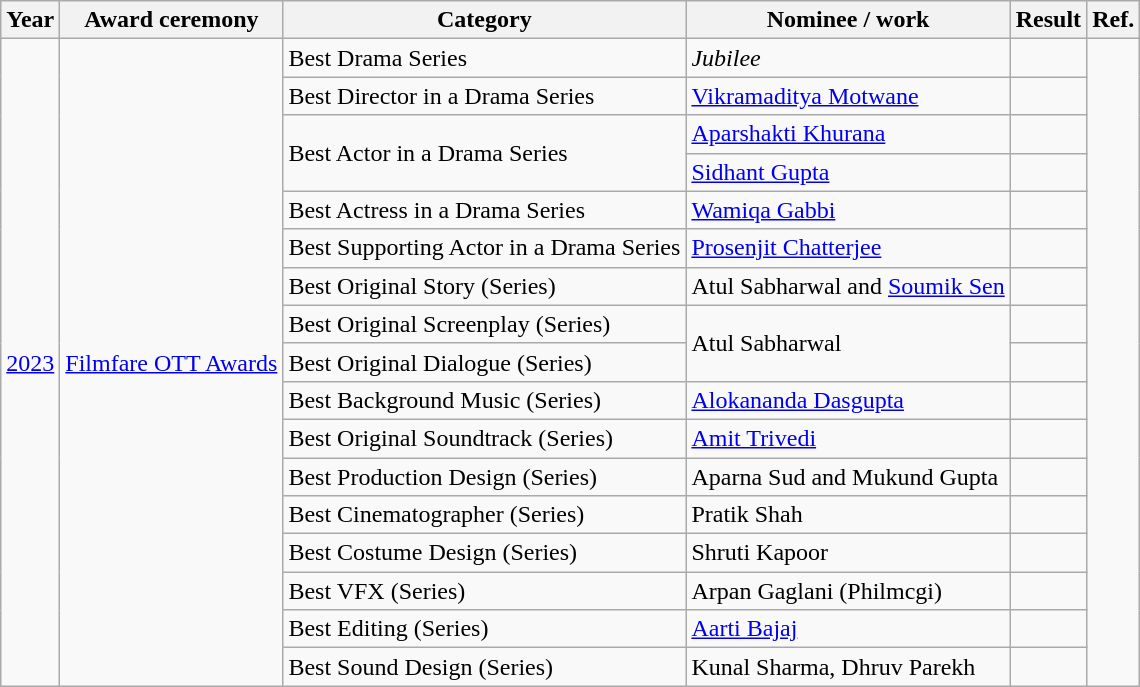<table class="wikitable">
<tr>
<th>Year</th>
<th>Award ceremony</th>
<th>Category</th>
<th>Nominee / work</th>
<th>Result</th>
<th>Ref.</th>
</tr>
<tr>
<td rowspan="17"><a href='#'>2023</a></td>
<td rowspan="17"><a href='#'>Filmfare OTT Awards</a></td>
<td>Best Drama Series</td>
<td><em>Jubilee</em></td>
<td></td>
<td rowspan="17"></td>
</tr>
<tr>
<td>Best Director in a Drama Series</td>
<td><a href='#'>Vikramaditya Motwane</a></td>
<td></td>
</tr>
<tr>
<td rowspan="2">Best Actor in a Drama Series</td>
<td><a href='#'>Aparshakti Khurana</a></td>
<td></td>
</tr>
<tr>
<td><a href='#'>Sidhant Gupta</a></td>
<td></td>
</tr>
<tr>
<td>Best Actress in a Drama Series</td>
<td><a href='#'>Wamiqa Gabbi</a></td>
<td></td>
</tr>
<tr>
<td>Best Supporting Actor in a Drama Series</td>
<td><a href='#'>Prosenjit Chatterjee</a></td>
<td></td>
</tr>
<tr>
<td>Best Original Story (Series)</td>
<td>Atul Sabharwal and <a href='#'>Soumik Sen</a></td>
<td></td>
</tr>
<tr>
<td>Best Original Screenplay (Series)</td>
<td rowspan="2">Atul Sabharwal</td>
<td></td>
</tr>
<tr>
<td>Best Original Dialogue (Series)</td>
<td></td>
</tr>
<tr>
<td>Best Background Music (Series)</td>
<td><a href='#'>Alokananda Dasgupta</a></td>
<td></td>
</tr>
<tr>
<td>Best Original Soundtrack (Series)</td>
<td><a href='#'>Amit Trivedi</a></td>
<td></td>
</tr>
<tr>
<td>Best Production Design (Series)</td>
<td>Aparna Sud and Mukund Gupta</td>
<td></td>
</tr>
<tr>
<td>Best Cinematographer (Series)</td>
<td>Pratik Shah</td>
<td></td>
</tr>
<tr>
<td>Best Costume Design (Series)</td>
<td>Shruti Kapoor</td>
<td></td>
</tr>
<tr>
<td>Best VFX (Series)</td>
<td>Arpan Gaglani (Philmcgi)</td>
<td></td>
</tr>
<tr>
<td>Best Editing (Series)</td>
<td><a href='#'>Aarti Bajaj</a></td>
<td></td>
</tr>
<tr>
<td>Best Sound Design (Series)</td>
<td>Kunal Sharma, Dhruv Parekh</td>
<td></td>
</tr>
</table>
